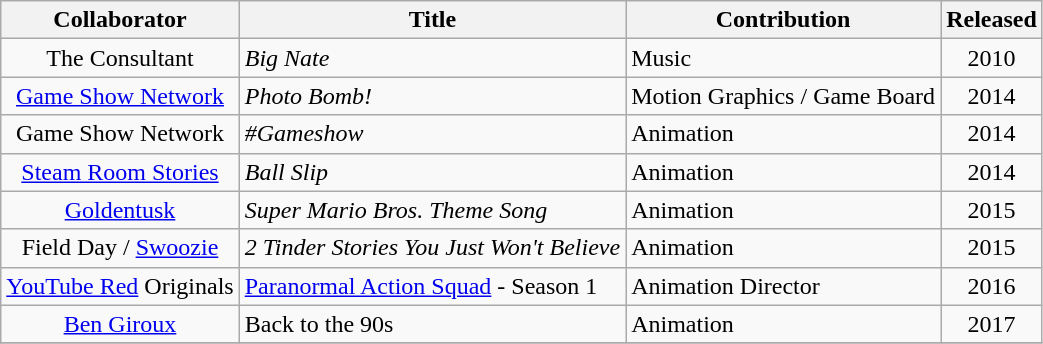<table class="wikitable">
<tr>
<th>Collaborator</th>
<th>Title</th>
<th>Contribution</th>
<th>Released</th>
</tr>
<tr>
<td align="center">The Consultant</td>
<td><em>Big Nate</em></td>
<td>Music</td>
<td align="center">2010</td>
</tr>
<tr>
<td align="center"><a href='#'>Game Show Network</a></td>
<td><em>Photo Bomb!</em></td>
<td>Motion Graphics / Game Board</td>
<td align="center">2014</td>
</tr>
<tr>
<td align="center">Game Show Network</td>
<td><em>#Gameshow</em></td>
<td>Animation</td>
<td align="center">2014</td>
</tr>
<tr>
<td align="center"><a href='#'>Steam Room Stories</a></td>
<td><em>Ball Slip</em></td>
<td>Animation</td>
<td align="center">2014</td>
</tr>
<tr>
<td align="center"><a href='#'>Goldentusk</a></td>
<td><em>Super Mario Bros. Theme Song</em></td>
<td>Animation</td>
<td align="center">2015</td>
</tr>
<tr>
<td align="center">Field Day / <a href='#'>Swoozie</a></td>
<td><em>2 Tinder Stories You Just Won't Believe</em></td>
<td>Animation</td>
<td align="center">2015</td>
</tr>
<tr>
<td align="center"><a href='#'>YouTube Red</a> Originals</td>
<td><a href='#'>Paranormal Action Squad</a> - Season 1</td>
<td>Animation Director</td>
<td align="center">2016</td>
</tr>
<tr>
<td align="center"><a href='#'>Ben Giroux</a></td>
<td>Back to the 90s</td>
<td>Animation</td>
<td align="center">2017</td>
</tr>
<tr>
</tr>
</table>
